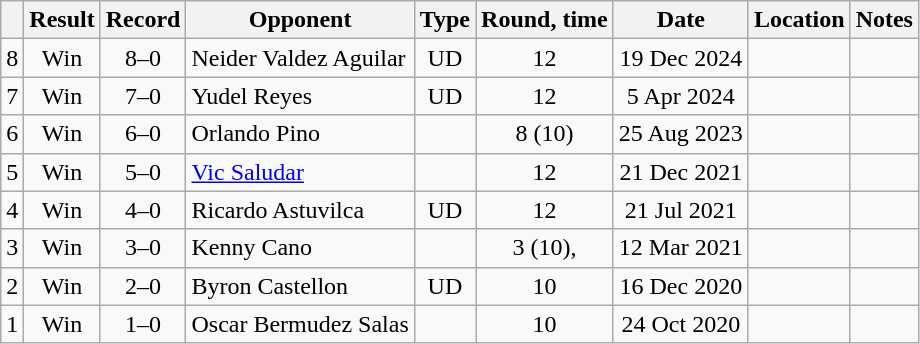<table class=wikitable style=text-align:center>
<tr>
<th></th>
<th>Result</th>
<th>Record</th>
<th>Opponent</th>
<th>Type</th>
<th>Round, time</th>
<th>Date</th>
<th>Location</th>
<th>Notes</th>
</tr>
<tr>
<td>8</td>
<td>Win</td>
<td>8–0</td>
<td align=left>Neider Valdez Aguilar</td>
<td>UD</td>
<td>12</td>
<td>19 Dec 2024</td>
<td align=left></td>
<td align=left></td>
</tr>
<tr>
<td>7</td>
<td>Win</td>
<td>7–0</td>
<td align=left>Yudel Reyes</td>
<td>UD</td>
<td>12</td>
<td>5 Apr 2024</td>
<td align=left></td>
<td align=left></td>
</tr>
<tr>
<td>6</td>
<td>Win</td>
<td>6–0</td>
<td align=left>Orlando Pino</td>
<td></td>
<td>8 (10)</td>
<td>25 Aug 2023</td>
<td align=left></td>
<td align=left></td>
</tr>
<tr>
<td>5</td>
<td>Win</td>
<td>5–0</td>
<td align=left><a href='#'>Vic Saludar</a></td>
<td></td>
<td>12</td>
<td>21 Dec 2021</td>
<td align=left></td>
<td align=left></td>
</tr>
<tr>
<td>4</td>
<td>Win</td>
<td>4–0</td>
<td align=left>Ricardo Astuvilca</td>
<td>UD</td>
<td>12</td>
<td>21 Jul 2021</td>
<td align=left></td>
<td align=left></td>
</tr>
<tr>
<td>3</td>
<td>Win</td>
<td>3–0</td>
<td align=left>Kenny Cano</td>
<td></td>
<td>3 (10), </td>
<td>12 Mar 2021</td>
<td align=left></td>
<td align=left></td>
</tr>
<tr>
<td>2</td>
<td>Win</td>
<td>2–0</td>
<td align=left>Byron Castellon</td>
<td>UD</td>
<td>10</td>
<td>16 Dec 2020</td>
<td align=left></td>
<td align=left></td>
</tr>
<tr>
<td>1</td>
<td>Win</td>
<td>1–0</td>
<td align=left>Oscar Bermudez Salas</td>
<td></td>
<td>10</td>
<td>24 Oct 2020</td>
<td align=left></td>
<td align=left></td>
</tr>
</table>
